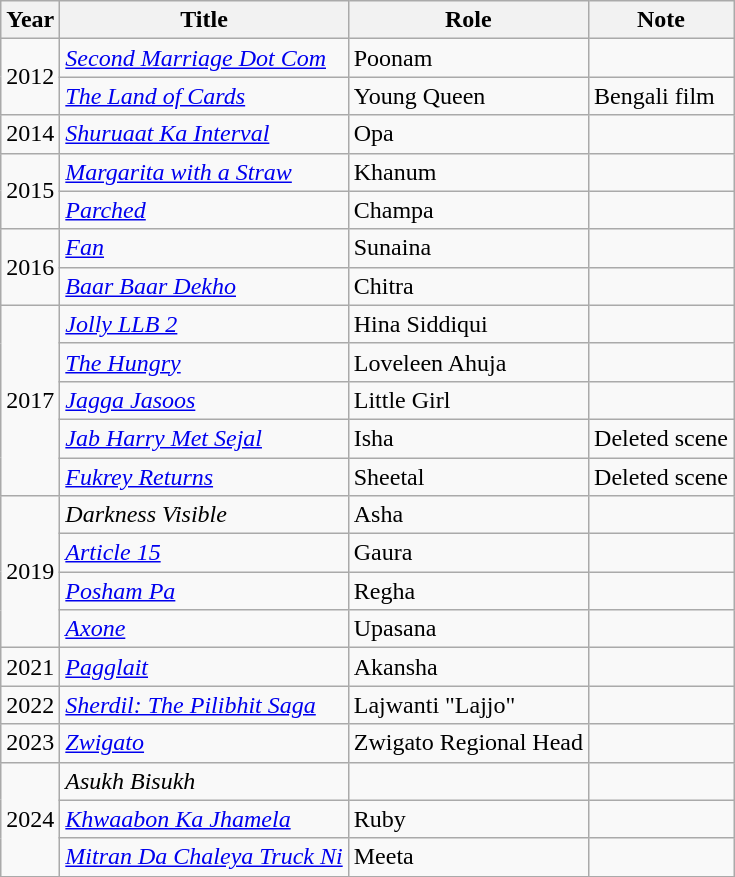<table class="wikitable sortable">
<tr>
<th>Year</th>
<th>Title</th>
<th>Role</th>
<th>Note</th>
</tr>
<tr>
<td rowspan="2">2012</td>
<td><em><a href='#'>Second Marriage Dot Com</a></em></td>
<td>Poonam</td>
<td></td>
</tr>
<tr>
<td><em><a href='#'>The Land of Cards</a></em></td>
<td>Young Queen</td>
<td>Bengali film</td>
</tr>
<tr>
<td>2014</td>
<td><em><a href='#'>Shuruaat Ka Interval</a></em></td>
<td>Opa</td>
<td></td>
</tr>
<tr>
<td rowspan="2">2015</td>
<td><em><a href='#'>Margarita with a Straw</a></em></td>
<td>Khanum</td>
<td></td>
</tr>
<tr>
<td><em><a href='#'>Parched</a></em></td>
<td>Champa</td>
<td></td>
</tr>
<tr>
<td rowspan="2">2016</td>
<td><em><a href='#'>Fan</a></em></td>
<td>Sunaina</td>
<td></td>
</tr>
<tr>
<td><em><a href='#'>Baar Baar Dekho</a></em></td>
<td>Chitra</td>
<td></td>
</tr>
<tr>
<td rowspan="5">2017</td>
<td><em><a href='#'>Jolly LLB 2</a></em></td>
<td>Hina Siddiqui</td>
<td></td>
</tr>
<tr>
<td><em><a href='#'>The Hungry</a></em></td>
<td>Loveleen Ahuja</td>
<td></td>
</tr>
<tr>
<td><em><a href='#'>Jagga Jasoos</a></em></td>
<td>Little Girl</td>
<td></td>
</tr>
<tr>
<td><em><a href='#'>Jab Harry Met Sejal</a></em></td>
<td>Isha</td>
<td>Deleted scene</td>
</tr>
<tr>
<td><em><a href='#'>Fukrey Returns</a></em></td>
<td>Sheetal</td>
<td>Deleted scene</td>
</tr>
<tr>
<td rowspan="4">2019</td>
<td><em>Darkness Visible</em></td>
<td>Asha</td>
<td></td>
</tr>
<tr>
<td><em><a href='#'>Article 15</a></em></td>
<td>Gaura</td>
<td></td>
</tr>
<tr>
<td><em><a href='#'>Posham Pa</a></em></td>
<td>Regha</td>
<td></td>
</tr>
<tr>
<td><em><a href='#'>Axone</a></em></td>
<td>Upasana</td>
<td></td>
</tr>
<tr>
<td>2021</td>
<td><em><a href='#'>Pagglait</a></em></td>
<td>Akansha</td>
<td></td>
</tr>
<tr>
<td>2022</td>
<td><em><a href='#'>Sherdil: The Pilibhit Saga</a></em></td>
<td>Lajwanti "Lajjo"</td>
<td></td>
</tr>
<tr>
<td>2023</td>
<td><em><a href='#'>Zwigato</a></em></td>
<td>Zwigato Regional Head</td>
<td></td>
</tr>
<tr>
<td rowspan="3">2024</td>
<td><em>Asukh Bisukh</em></td>
<td></td>
<td></td>
</tr>
<tr>
<td><em><a href='#'>Khwaabon Ka Jhamela</a></em></td>
<td>Ruby</td>
<td></td>
</tr>
<tr>
<td><em><a href='#'>Mitran Da Chaleya Truck Ni</a></em></td>
<td>Meeta</td>
<td></td>
</tr>
<tr>
</tr>
</table>
